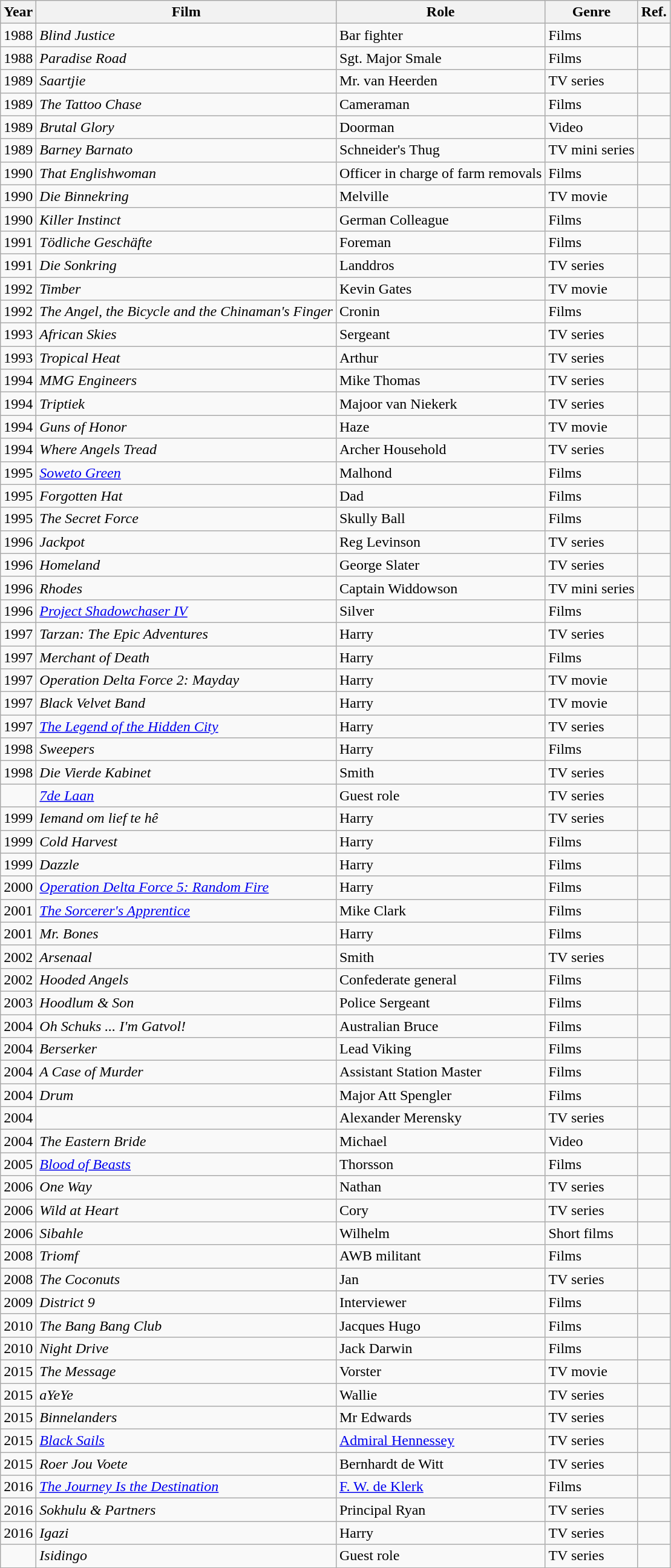<table class="wikitable">
<tr>
<th>Year</th>
<th>Film</th>
<th>Role</th>
<th>Genre</th>
<th>Ref.</th>
</tr>
<tr>
<td>1988</td>
<td><em>Blind Justice</em></td>
<td>Bar fighter</td>
<td>Films</td>
<td></td>
</tr>
<tr>
<td>1988</td>
<td><em>Paradise Road</em></td>
<td>Sgt. Major Smale</td>
<td>Films</td>
<td></td>
</tr>
<tr>
<td>1989</td>
<td><em>Saartjie</em></td>
<td>Mr. van Heerden</td>
<td>TV series</td>
<td></td>
</tr>
<tr>
<td>1989</td>
<td><em>The Tattoo Chase</em></td>
<td>Cameraman</td>
<td>Films</td>
<td></td>
</tr>
<tr>
<td>1989</td>
<td><em>Brutal Glory</em></td>
<td>Doorman</td>
<td>Video</td>
<td></td>
</tr>
<tr>
<td>1989</td>
<td><em>Barney Barnato</em></td>
<td>Schneider's Thug</td>
<td>TV mini series</td>
<td></td>
</tr>
<tr>
<td>1990</td>
<td><em>That Englishwoman</em></td>
<td>Officer in charge of farm removals</td>
<td>Films</td>
<td></td>
</tr>
<tr>
<td>1990</td>
<td><em>Die Binnekring</em></td>
<td>Melville</td>
<td>TV movie</td>
<td></td>
</tr>
<tr>
<td>1990</td>
<td><em>Killer Instinct</em></td>
<td>German Colleague</td>
<td>Films</td>
<td></td>
</tr>
<tr>
<td>1991</td>
<td><em>Tödliche Geschäfte</em></td>
<td>Foreman</td>
<td>Films</td>
<td></td>
</tr>
<tr>
<td>1991</td>
<td><em>Die Sonkring</em></td>
<td>Landdros</td>
<td>TV series</td>
<td></td>
</tr>
<tr>
<td>1992</td>
<td><em>Timber</em></td>
<td>Kevin Gates</td>
<td>TV movie</td>
<td></td>
</tr>
<tr>
<td>1992</td>
<td><em>The Angel, the Bicycle and the Chinaman's Finger</em></td>
<td>Cronin</td>
<td>Films</td>
<td></td>
</tr>
<tr>
<td>1993</td>
<td><em>African Skies</em></td>
<td>Sergeant</td>
<td>TV series</td>
<td></td>
</tr>
<tr>
<td>1993</td>
<td><em>Tropical Heat</em></td>
<td>Arthur</td>
<td>TV series</td>
<td></td>
</tr>
<tr>
<td>1994</td>
<td><em>MMG Engineers</em></td>
<td>Mike Thomas</td>
<td>TV series</td>
<td></td>
</tr>
<tr>
<td>1994</td>
<td><em>Triptiek</em></td>
<td>Majoor van Niekerk</td>
<td>TV series</td>
<td></td>
</tr>
<tr>
<td>1994</td>
<td><em>Guns of Honor</em></td>
<td>Haze</td>
<td>TV movie</td>
<td></td>
</tr>
<tr>
<td>1994</td>
<td><em>Where Angels Tread</em></td>
<td>Archer Household</td>
<td>TV series</td>
<td></td>
</tr>
<tr>
<td>1995</td>
<td><em><a href='#'>Soweto Green</a></em></td>
<td>Malhond</td>
<td>Films</td>
<td></td>
</tr>
<tr>
<td>1995</td>
<td><em>Forgotten Hat</em></td>
<td>Dad</td>
<td>Films</td>
<td></td>
</tr>
<tr>
<td>1995</td>
<td><em>The Secret Force</em></td>
<td>Skully Ball</td>
<td>Films</td>
<td></td>
</tr>
<tr>
<td>1996</td>
<td><em>Jackpot</em></td>
<td>Reg Levinson</td>
<td>TV series</td>
<td></td>
</tr>
<tr>
<td>1996</td>
<td><em>Homeland</em></td>
<td>George Slater</td>
<td>TV series</td>
<td></td>
</tr>
<tr>
<td>1996</td>
<td><em>Rhodes</em></td>
<td>Captain Widdowson</td>
<td>TV mini series</td>
<td></td>
</tr>
<tr>
<td>1996</td>
<td><em><a href='#'>Project Shadowchaser IV</a></em></td>
<td>Silver</td>
<td>Films</td>
<td></td>
</tr>
<tr>
<td>1997</td>
<td><em>Tarzan: The Epic Adventures</em></td>
<td>Harry</td>
<td>TV series</td>
<td></td>
</tr>
<tr>
<td>1997</td>
<td><em>Merchant of Death</em></td>
<td>Harry</td>
<td>Films</td>
<td></td>
</tr>
<tr>
<td>1997</td>
<td><em>Operation Delta Force 2: Mayday</em></td>
<td>Harry</td>
<td>TV movie</td>
<td></td>
</tr>
<tr>
<td>1997</td>
<td><em>Black Velvet Band</em></td>
<td>Harry</td>
<td>TV movie</td>
<td></td>
</tr>
<tr>
<td>1997</td>
<td><em><a href='#'>The Legend of the Hidden City</a></em></td>
<td>Harry</td>
<td>TV series</td>
<td></td>
</tr>
<tr>
<td>1998</td>
<td><em>Sweepers</em></td>
<td>Harry</td>
<td>Films</td>
<td></td>
</tr>
<tr>
<td>1998</td>
<td><em>Die Vierde Kabinet</em></td>
<td>Smith</td>
<td>TV series</td>
<td></td>
</tr>
<tr>
<td></td>
<td><em><a href='#'>7de Laan</a></em></td>
<td>Guest role</td>
<td>TV series</td>
<td></td>
</tr>
<tr>
<td>1999</td>
<td><em>Iemand om lief te hê</em></td>
<td>Harry</td>
<td>TV series</td>
<td></td>
</tr>
<tr>
<td>1999</td>
<td><em>Cold Harvest</em></td>
<td>Harry</td>
<td>Films</td>
<td></td>
</tr>
<tr>
<td>1999</td>
<td><em>Dazzle</em></td>
<td>Harry</td>
<td>Films</td>
<td></td>
</tr>
<tr>
<td>2000</td>
<td><em><a href='#'>Operation Delta Force 5: Random Fire</a></em></td>
<td>Harry</td>
<td>Films</td>
<td></td>
</tr>
<tr>
<td>2001</td>
<td><a href='#'><em>The Sorcerer's Apprentice</em></a></td>
<td>Mike Clark</td>
<td>Films</td>
<td></td>
</tr>
<tr>
<td>2001</td>
<td><em>Mr. Bones</em></td>
<td>Harry</td>
<td>Films</td>
<td></td>
</tr>
<tr>
<td>2002</td>
<td><em>Arsenaal</em></td>
<td>Smith</td>
<td>TV series</td>
<td></td>
</tr>
<tr>
<td>2002</td>
<td><em>Hooded Angels</em></td>
<td>Confederate general</td>
<td>Films</td>
<td></td>
</tr>
<tr>
<td>2003</td>
<td><em>Hoodlum & Son</em></td>
<td>Police Sergeant</td>
<td>Films</td>
<td></td>
</tr>
<tr>
<td>2004</td>
<td><em>Oh Schuks ... I'm Gatvol!</em></td>
<td>Australian Bruce</td>
<td>Films</td>
<td></td>
</tr>
<tr>
<td>2004</td>
<td><em>Berserker</em></td>
<td>Lead Viking</td>
<td>Films</td>
<td></td>
</tr>
<tr>
<td>2004</td>
<td><em>A Case of Murder</em></td>
<td>Assistant Station Master</td>
<td>Films</td>
<td></td>
</tr>
<tr>
<td>2004</td>
<td><em>Drum</em></td>
<td>Major Att Spengler</td>
<td>Films</td>
<td></td>
</tr>
<tr>
<td>2004</td>
<td><em></em></td>
<td>Alexander Merensky</td>
<td>TV series</td>
<td></td>
</tr>
<tr>
<td>2004</td>
<td><em>The Eastern Bride</em></td>
<td>Michael</td>
<td>Video</td>
<td></td>
</tr>
<tr>
<td>2005</td>
<td><em><a href='#'>Blood of Beasts</a></em></td>
<td>Thorsson</td>
<td>Films</td>
<td></td>
</tr>
<tr>
<td>2006</td>
<td><em>One Way</em></td>
<td>Nathan</td>
<td>TV series</td>
<td></td>
</tr>
<tr>
<td>2006</td>
<td><em>Wild at Heart</em></td>
<td>Cory</td>
<td>TV series</td>
<td></td>
</tr>
<tr>
<td>2006</td>
<td><em>Sibahle</em></td>
<td>Wilhelm</td>
<td>Short films</td>
<td></td>
</tr>
<tr>
<td>2008</td>
<td><em>Triomf</em></td>
<td>AWB militant</td>
<td>Films</td>
<td></td>
</tr>
<tr>
<td>2008</td>
<td><em>The Coconuts</em></td>
<td>Jan</td>
<td>TV series</td>
<td></td>
</tr>
<tr>
<td>2009</td>
<td><em>District 9</em></td>
<td>Interviewer</td>
<td>Films</td>
<td></td>
</tr>
<tr>
<td>2010</td>
<td><em>The Bang Bang Club</em></td>
<td>Jacques Hugo</td>
<td>Films</td>
<td></td>
</tr>
<tr>
<td>2010</td>
<td><em>Night Drive</em></td>
<td>Jack Darwin</td>
<td>Films</td>
<td></td>
</tr>
<tr>
<td>2015</td>
<td><em>The Message</em></td>
<td>Vorster</td>
<td>TV movie</td>
<td></td>
</tr>
<tr>
<td>2015</td>
<td><em>aYeYe</em></td>
<td>Wallie</td>
<td>TV series</td>
<td></td>
</tr>
<tr>
<td>2015</td>
<td><em>Binnelanders</em></td>
<td>Mr Edwards</td>
<td>TV series</td>
<td></td>
</tr>
<tr>
<td>2015</td>
<td><em><a href='#'>Black Sails</a></em></td>
<td><a href='#'>Admiral Hennessey</a></td>
<td>TV series</td>
<td></td>
</tr>
<tr>
<td>2015</td>
<td><em>Roer Jou Voete</em></td>
<td>Bernhardt de Witt</td>
<td>TV series</td>
<td></td>
</tr>
<tr>
<td>2016</td>
<td><em><a href='#'>The Journey Is the Destination</a></em></td>
<td><a href='#'>F. W. de Klerk</a></td>
<td>Films</td>
<td></td>
</tr>
<tr>
<td>2016</td>
<td><em>Sokhulu & Partners</em></td>
<td>Principal Ryan</td>
<td>TV series</td>
<td></td>
</tr>
<tr>
<td>2016</td>
<td><em>Igazi</em></td>
<td>Harry</td>
<td>TV series</td>
<td></td>
</tr>
<tr>
<td></td>
<td><em>Isidingo</em></td>
<td>Guest role</td>
<td>TV series</td>
<td></td>
</tr>
</table>
